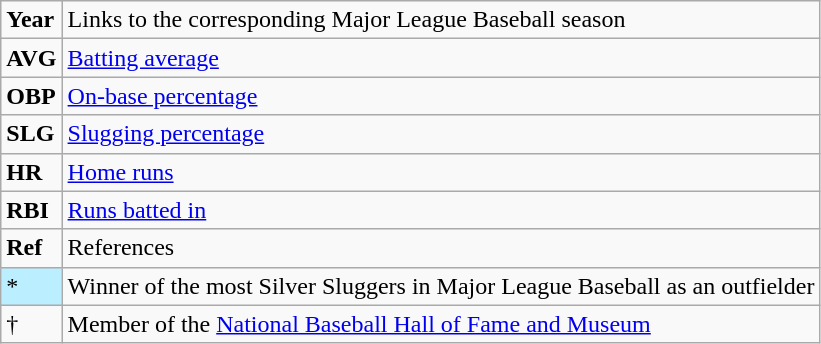<table class="wikitable" border="1">
<tr>
<td><strong>Year</strong></td>
<td>Links to the corresponding Major League Baseball season</td>
</tr>
<tr>
<td><strong>AVG</strong></td>
<td><a href='#'>Batting average</a></td>
</tr>
<tr>
<td><strong>OBP</strong></td>
<td><a href='#'>On-base percentage</a></td>
</tr>
<tr>
<td><strong>SLG</strong></td>
<td><a href='#'>Slugging percentage</a></td>
</tr>
<tr>
<td><strong>HR</strong></td>
<td><a href='#'>Home runs</a></td>
</tr>
<tr>
<td><strong>RBI</strong></td>
<td><a href='#'>Runs batted in</a></td>
</tr>
<tr>
<td><strong>Ref</strong></td>
<td>References</td>
</tr>
<tr>
<td bgcolor="#bbeeff">*</td>
<td>Winner of the most Silver Sluggers in Major League Baseball as an outfielder</td>
</tr>
<tr>
<td>†</td>
<td>Member of the <a href='#'>National Baseball Hall of Fame and Museum</a></td>
</tr>
</table>
